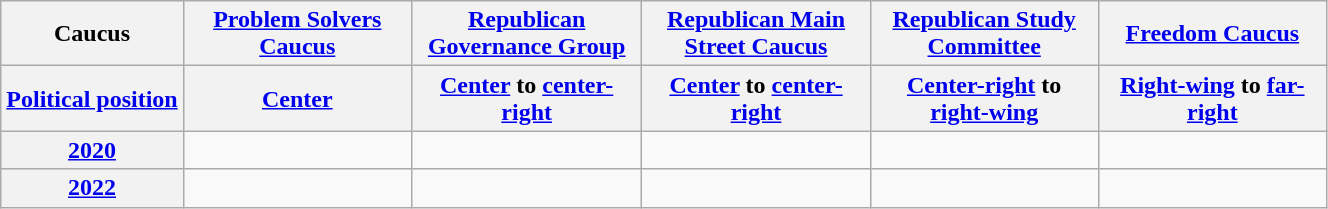<table class="wikitable" style="text-align:center; style="width=70%">
<tr>
<th width=8%>Caucus</th>
<th width=10%><a href='#'>Problem Solvers Caucus</a></th>
<th width=10%><a href='#'>Republican Governance Group</a></th>
<th width=10%><a href='#'>Republican Main Street Caucus</a></th>
<th width=10%><a href='#'>Republican Study Committee</a></th>
<th width=10%><a href='#'>Freedom Caucus</a></th>
</tr>
<tr>
<th width=8%><a href='#'>Political position</a></th>
<th width=10%><a href='#'>Center</a></th>
<th width=10%><a href='#'>Center</a> to <a href='#'>center-right</a></th>
<th width=10%><a href='#'>Center</a> to <a href='#'>center-right</a></th>
<th width=10%><a href='#'>Center-right</a> to <a href='#'>right-wing</a></th>
<th width=10%><a href='#'>Right-wing</a> to <a href='#'>far-right</a></th>
</tr>
<tr>
<th><a href='#'>2020</a></th>
<td></td>
<td></td>
<td></td>
<td></td>
<td></td>
</tr>
<tr>
<th><a href='#'>2022</a></th>
<td></td>
<td></td>
<td></td>
<td></td>
<td></td>
</tr>
</table>
